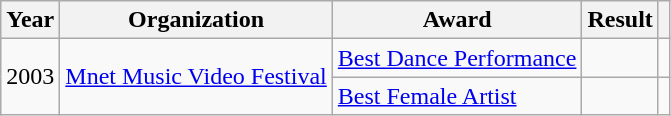<table class="wikitable">
<tr>
<th scope="col">Year</th>
<th scope="col">Organization</th>
<th scope="col">Award</th>
<th scope="col">Result</th>
<th class="unsortable"></th>
</tr>
<tr>
<td rowspan="2">2003</td>
<td rowspan="2"><a href='#'>Mnet Music Video Festival</a></td>
<td><a href='#'>Best Dance Performance</a></td>
<td></td>
<td align="center"></td>
</tr>
<tr>
<td><a href='#'>Best Female Artist</a></td>
<td></td>
<td align="center"></td>
</tr>
</table>
